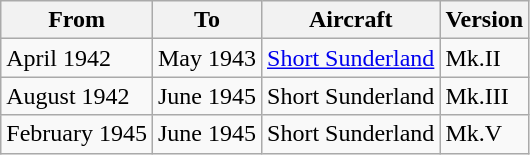<table class="wikitable">
<tr>
<th>From</th>
<th>To</th>
<th>Aircraft</th>
<th>Version</th>
</tr>
<tr>
<td>April 1942</td>
<td>May 1943</td>
<td><a href='#'>Short Sunderland</a></td>
<td>Mk.II</td>
</tr>
<tr>
<td>August 1942</td>
<td>June 1945</td>
<td>Short Sunderland</td>
<td>Mk.III</td>
</tr>
<tr>
<td>February 1945</td>
<td>June 1945</td>
<td>Short Sunderland</td>
<td>Mk.V</td>
</tr>
</table>
